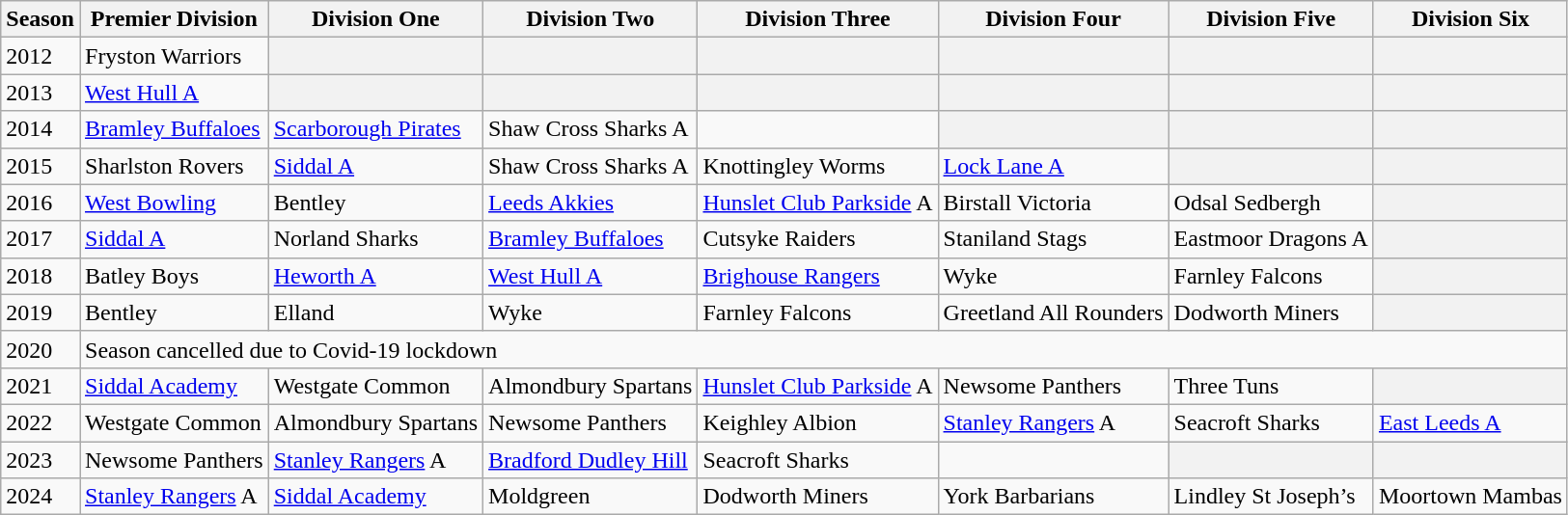<table class="wikitable">
<tr>
<th>Season</th>
<th>Premier Division</th>
<th>Division One</th>
<th>Division Two</th>
<th>Division Three</th>
<th>Division Four</th>
<th>Division Five</th>
<th>Division Six</th>
</tr>
<tr>
<td>2012</td>
<td>Fryston Warriors</td>
<th></th>
<th></th>
<th></th>
<th></th>
<th></th>
<th></th>
</tr>
<tr>
<td>2013</td>
<td><a href='#'>West Hull A</a></td>
<th></th>
<th></th>
<th></th>
<th></th>
<th></th>
<th></th>
</tr>
<tr>
<td>2014</td>
<td><a href='#'>Bramley Buffaloes</a></td>
<td><a href='#'>Scarborough Pirates</a></td>
<td>Shaw Cross Sharks A</td>
<td></td>
<th></th>
<th></th>
<th></th>
</tr>
<tr>
<td>2015</td>
<td>Sharlston Rovers</td>
<td><a href='#'>Siddal A</a></td>
<td>Shaw Cross Sharks A</td>
<td>Knottingley Worms</td>
<td><a href='#'>Lock Lane A</a></td>
<th></th>
<th></th>
</tr>
<tr>
<td>2016</td>
<td><a href='#'>West Bowling</a></td>
<td>Bentley</td>
<td><a href='#'>Leeds Akkies</a></td>
<td><a href='#'>Hunslet Club Parkside</a> A</td>
<td>Birstall Victoria</td>
<td>Odsal Sedbergh</td>
<th></th>
</tr>
<tr>
<td>2017</td>
<td><a href='#'>Siddal A</a></td>
<td>Norland Sharks</td>
<td><a href='#'>Bramley Buffaloes</a></td>
<td>Cutsyke Raiders</td>
<td>Staniland Stags</td>
<td>Eastmoor Dragons A</td>
<th></th>
</tr>
<tr>
<td>2018</td>
<td>Batley Boys</td>
<td><a href='#'>Heworth A</a></td>
<td><a href='#'>West Hull A</a></td>
<td><a href='#'>Brighouse Rangers</a></td>
<td>Wyke</td>
<td>Farnley Falcons</td>
<th></th>
</tr>
<tr>
<td>2019</td>
<td>Bentley</td>
<td>Elland</td>
<td>Wyke</td>
<td>Farnley Falcons</td>
<td>Greetland All Rounders</td>
<td>Dodworth Miners</td>
<th></th>
</tr>
<tr>
<td>2020</td>
<td colspan=7>Season cancelled due to Covid-19 lockdown</td>
</tr>
<tr>
<td>2021</td>
<td><a href='#'>Siddal Academy</a></td>
<td>Westgate Common</td>
<td>Almondbury Spartans</td>
<td><a href='#'>Hunslet Club Parkside</a> A</td>
<td>Newsome Panthers</td>
<td>Three Tuns</td>
<th></th>
</tr>
<tr>
<td>2022</td>
<td>Westgate Common</td>
<td>Almondbury Spartans</td>
<td>Newsome Panthers</td>
<td>Keighley Albion</td>
<td><a href='#'>Stanley Rangers</a> A</td>
<td>Seacroft Sharks</td>
<td><a href='#'>East Leeds A</a></td>
</tr>
<tr>
<td>2023</td>
<td>Newsome Panthers</td>
<td><a href='#'>Stanley Rangers</a> A</td>
<td><a href='#'>Bradford Dudley Hill</a></td>
<td>Seacroft Sharks</td>
<td></td>
<th></th>
<th></th>
</tr>
<tr>
<td>2024</td>
<td><a href='#'>Stanley Rangers</a> A</td>
<td><a href='#'>Siddal Academy</a></td>
<td>Moldgreen</td>
<td>Dodworth Miners</td>
<td>York Barbarians</td>
<td>Lindley St Joseph’s</td>
<td>Moortown Mambas</td>
</tr>
</table>
